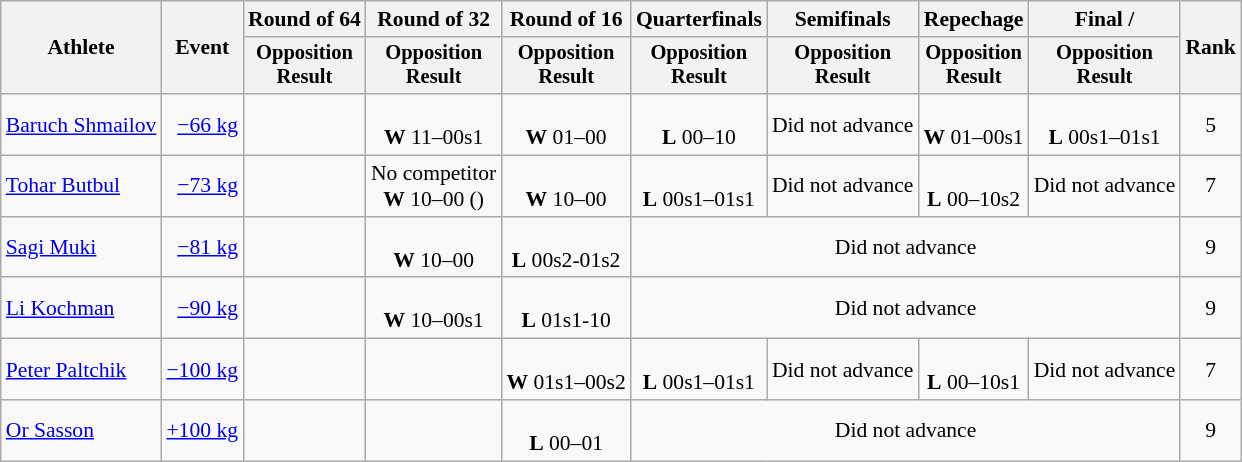<table class="wikitable" style="font-size:90%; text-align:center">
<tr>
<th rowspan=2>Athlete</th>
<th rowspan=2>Event</th>
<th>Round of 64</th>
<th>Round of 32</th>
<th>Round of 16</th>
<th>Quarterfinals</th>
<th>Semifinals</th>
<th>Repechage</th>
<th>Final / </th>
<th rowspan=2>Rank</th>
</tr>
<tr style="font-size:95%">
<th>Opposition <br> Result</th>
<th>Opposition <br> Result</th>
<th>Opposition <br> Result</th>
<th>Opposition <br> Result</th>
<th>Opposition <br> Result</th>
<th>Opposition <br> Result</th>
<th>Opposition <br> Result</th>
</tr>
<tr>
<td align=left><a href='#'>Baruch Shmailov</a></td>
<td align=right><a href='#'>−66 kg</a></td>
<td></td>
<td><br><strong>W</strong> 11–00s1</td>
<td><br><strong>W</strong> 01–00</td>
<td><br><strong>L</strong> 00–10</td>
<td>Did not advance</td>
<td><br><strong>W</strong> 01–00s1</td>
<td><br><strong>L</strong> 00s1–01s1</td>
<td>5</td>
</tr>
<tr>
<td align=left><a href='#'>Tohar Butbul</a></td>
<td align=right><a href='#'>−73 kg</a></td>
<td></td>
<td>No competitor<br><strong>W</strong> 10–00 ()</td>
<td><br><strong>W</strong> 10–00</td>
<td><br><strong>L</strong> 00s1–01s1</td>
<td>Did not advance</td>
<td><br><strong>L</strong> 00–10s2</td>
<td>Did not advance</td>
<td>7</td>
</tr>
<tr>
<td align=left><a href='#'>Sagi Muki</a></td>
<td align=right><a href='#'>−81 kg</a></td>
<td></td>
<td><br><strong>W</strong> 10–00</td>
<td><br><strong>L</strong> 00s2-01s2</td>
<td colspan=4>Did not advance</td>
<td>9</td>
</tr>
<tr>
<td align=left><a href='#'>Li Kochman</a></td>
<td align=right><a href='#'>−90 kg</a></td>
<td></td>
<td><br><strong>W</strong> 10–00s1</td>
<td><br><strong>L</strong> 01s1-10</td>
<td colspan=4>Did not advance</td>
<td>9</td>
</tr>
<tr>
<td align=left><a href='#'>Peter Paltchik</a></td>
<td align=right><a href='#'>−100 kg</a></td>
<td></td>
<td></td>
<td><br><strong>W</strong> 01s1–00s2</td>
<td><br><strong>L</strong> 00s1–01s1</td>
<td>Did not advance</td>
<td><br><strong>L</strong> 00–10s1</td>
<td>Did not advance</td>
<td>7</td>
</tr>
<tr>
<td align=left><a href='#'>Or Sasson</a></td>
<td align=right><a href='#'>+100 kg</a></td>
<td></td>
<td></td>
<td><br><strong>L</strong> 00–01</td>
<td colspan=4>Did not advance</td>
<td>9</td>
</tr>
</table>
